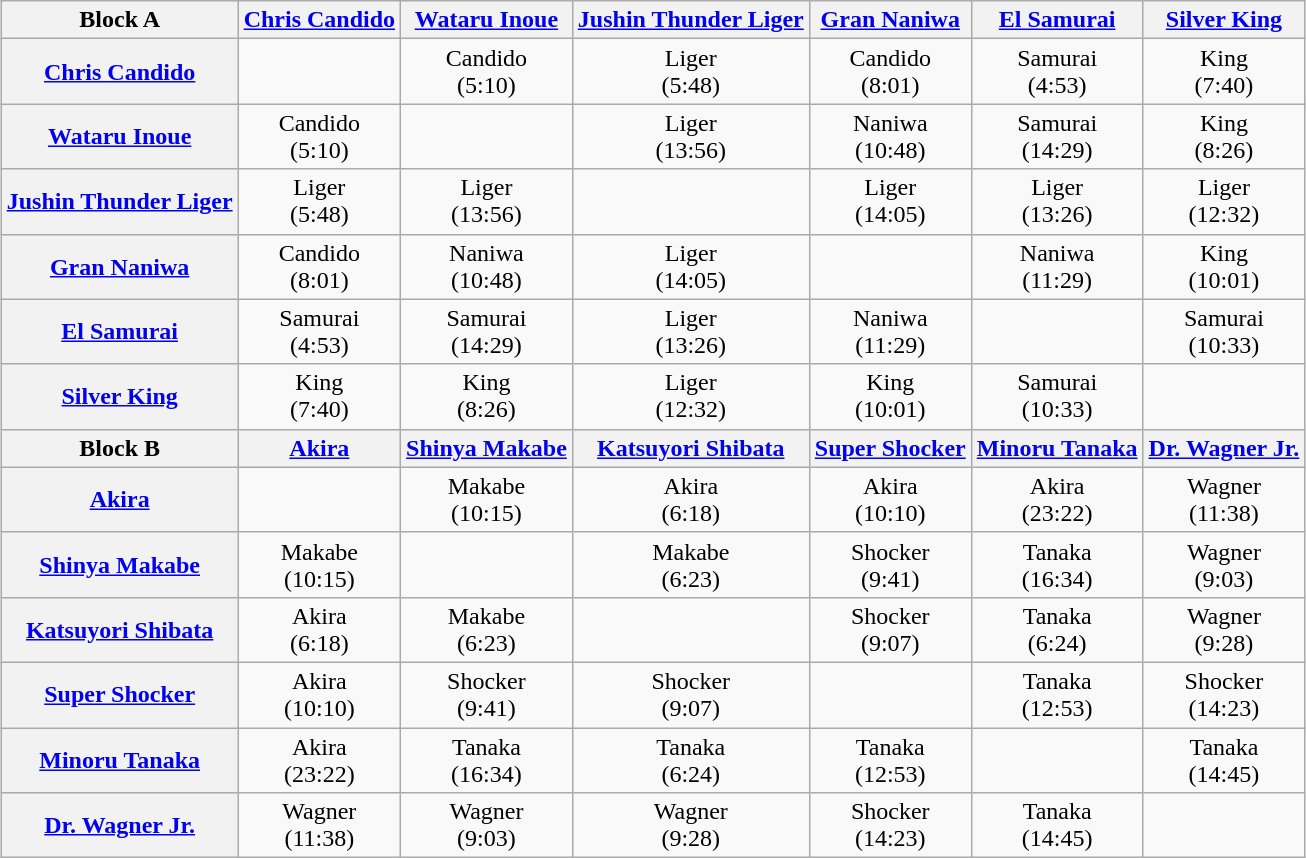<table class="wikitable" style="margin: 1em auto 1em auto">
<tr align="center">
<th>Block A</th>
<th><a href='#'>Chris Candido</a></th>
<th><a href='#'>Wataru Inoue</a></th>
<th><a href='#'>Jushin Thunder Liger</a></th>
<th><a href='#'>Gran Naniwa</a></th>
<th><a href='#'>El Samurai</a></th>
<th><a href='#'>Silver King</a></th>
</tr>
<tr align="center">
<th><a href='#'>Chris Candido</a></th>
<td></td>
<td>Candido<br>(5:10)</td>
<td>Liger<br>(5:48)</td>
<td>Candido<br>(8:01)</td>
<td>Samurai<br>(4:53)</td>
<td>King<br>(7:40)</td>
</tr>
<tr align="center">
<th><a href='#'>Wataru Inoue</a></th>
<td>Candido<br>(5:10)</td>
<td></td>
<td>Liger<br>(13:56)</td>
<td>Naniwa<br>(10:48)</td>
<td>Samurai<br>(14:29)</td>
<td>King<br>(8:26)</td>
</tr>
<tr align="center">
<th><a href='#'>Jushin Thunder Liger</a></th>
<td>Liger<br>(5:48)</td>
<td>Liger<br>(13:56)</td>
<td></td>
<td>Liger<br>(14:05)</td>
<td>Liger<br>(13:26)</td>
<td>Liger<br>(12:32)</td>
</tr>
<tr align="center">
<th><a href='#'>Gran Naniwa</a></th>
<td>Candido<br>(8:01)</td>
<td>Naniwa<br>(10:48)</td>
<td>Liger<br>(14:05)</td>
<td></td>
<td>Naniwa<br>(11:29)</td>
<td>King<br>(10:01)</td>
</tr>
<tr align="center">
<th><a href='#'>El Samurai</a></th>
<td>Samurai<br>(4:53)</td>
<td>Samurai<br>(14:29)</td>
<td>Liger<br>(13:26)</td>
<td>Naniwa<br>(11:29)</td>
<td></td>
<td>Samurai<br>(10:33)</td>
</tr>
<tr align="center">
<th><a href='#'>Silver King</a></th>
<td>King<br>(7:40)</td>
<td>King<br>(8:26)</td>
<td>Liger<br>(12:32)</td>
<td>King<br>(10:01)</td>
<td>Samurai<br>(10:33)</td>
<td></td>
</tr>
<tr align="center">
<th>Block B</th>
<th><a href='#'>Akira</a></th>
<th><a href='#'>Shinya Makabe</a></th>
<th><a href='#'>Katsuyori Shibata</a></th>
<th><a href='#'>Super Shocker</a></th>
<th><a href='#'>Minoru Tanaka</a></th>
<th><a href='#'>Dr. Wagner Jr.</a></th>
</tr>
<tr align="center">
<th><a href='#'>Akira</a></th>
<td></td>
<td>Makabe<br>(10:15)</td>
<td>Akira<br>(6:18)</td>
<td>Akira<br>(10:10)</td>
<td>Akira<br>(23:22)</td>
<td>Wagner<br>(11:38)</td>
</tr>
<tr align="center">
<th><a href='#'>Shinya Makabe</a></th>
<td>Makabe<br>(10:15)</td>
<td></td>
<td>Makabe<br>(6:23)</td>
<td>Shocker<br>(9:41)</td>
<td>Tanaka<br>(16:34)</td>
<td>Wagner<br>(9:03)</td>
</tr>
<tr align="center">
<th><a href='#'>Katsuyori Shibata</a></th>
<td>Akira<br>(6:18)</td>
<td>Makabe<br>(6:23)</td>
<td></td>
<td>Shocker<br>(9:07)</td>
<td>Tanaka<br>(6:24)</td>
<td>Wagner<br>(9:28)</td>
</tr>
<tr align="center">
<th><a href='#'>Super Shocker</a></th>
<td>Akira<br>(10:10)</td>
<td>Shocker<br>(9:41)</td>
<td>Shocker<br>(9:07)</td>
<td></td>
<td>Tanaka<br>(12:53)</td>
<td>Shocker<br>(14:23)</td>
</tr>
<tr align="center">
<th><a href='#'>Minoru Tanaka</a></th>
<td>Akira<br>(23:22)</td>
<td>Tanaka<br>(16:34)</td>
<td>Tanaka<br>(6:24)</td>
<td>Tanaka<br>(12:53)</td>
<td></td>
<td>Tanaka<br>(14:45)</td>
</tr>
<tr align="center">
<th><a href='#'>Dr. Wagner Jr.</a></th>
<td>Wagner<br>(11:38)</td>
<td>Wagner<br>(9:03)</td>
<td>Wagner<br>(9:28)</td>
<td>Shocker<br>(14:23)</td>
<td>Tanaka<br>(14:45)</td>
<td></td>
</tr>
</table>
